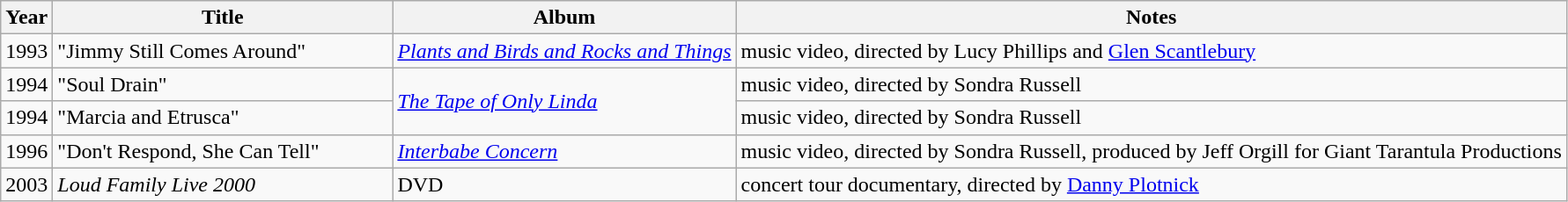<table class="wikitable">
<tr>
<th>Year</th>
<th style="width:250px;">Title</th>
<th> Album</th>
<th>Notes</th>
</tr>
<tr>
<td>1993</td>
<td>"Jimmy Still Comes Around"</td>
<td><em><a href='#'>Plants and Birds and Rocks and Things</a></em></td>
<td>music video, directed by Lucy Phillips and <a href='#'>Glen Scantlebury</a></td>
</tr>
<tr>
<td>1994</td>
<td>"Soul Drain"</td>
<td rowspan="2"><em><a href='#'>The Tape of Only Linda</a></em></td>
<td>music video, directed by Sondra Russell</td>
</tr>
<tr>
<td>1994</td>
<td>"Marcia and Etrusca"</td>
<td>music video, directed by Sondra Russell</td>
</tr>
<tr>
<td>1996</td>
<td>"Don't Respond, She Can Tell"</td>
<td><em><a href='#'>Interbabe Concern</a></em></td>
<td>music video, directed by Sondra Russell, produced by Jeff Orgill for Giant Tarantula Productions</td>
</tr>
<tr>
<td>2003</td>
<td><em>Loud Family Live 2000</em></td>
<td>DVD</td>
<td>concert tour documentary, directed by <a href='#'>Danny Plotnick</a></td>
</tr>
</table>
